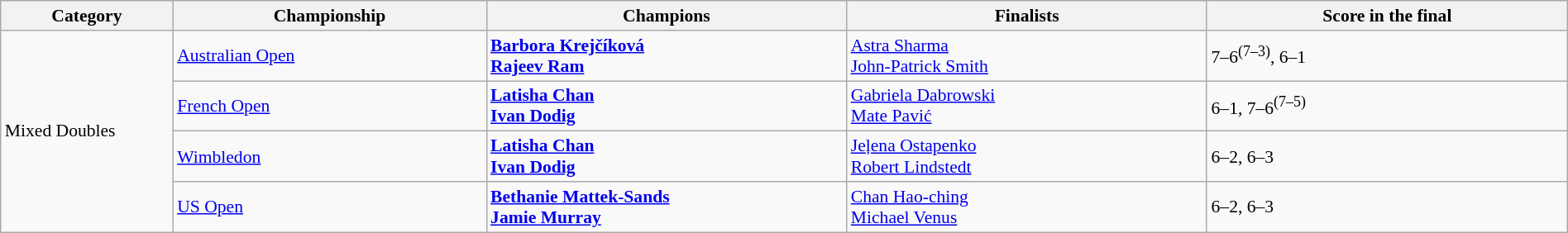<table class="wikitable" style="font-size:90%;" width=100%>
<tr>
<th style="width: 11%;">Category</th>
<th style="width: 20%;">Championship</th>
<th style="width: 23%;">Champions</th>
<th style="width: 23%;">Finalists</th>
<th style="width: 23%;">Score in the final</th>
</tr>
<tr>
<td rowspan="4">Mixed Doubles</td>
<td><a href='#'>Australian Open</a></td>
<td> <strong><a href='#'>Barbora Krejčíková</a></strong> <br>  <strong><a href='#'>Rajeev Ram</a></strong></td>
<td> <a href='#'>Astra Sharma</a> <br>  <a href='#'>John-Patrick Smith</a></td>
<td>7–6<sup>(7–3)</sup>, 6–1</td>
</tr>
<tr>
<td><a href='#'>French Open</a></td>
<td> <strong><a href='#'>Latisha Chan</a></strong><br> <strong><a href='#'>Ivan Dodig</a></strong></td>
<td> <a href='#'>Gabriela Dabrowski</a><br> <a href='#'>Mate Pavić</a></td>
<td>6–1, 7–6<sup>(7–5)</sup></td>
</tr>
<tr>
<td><a href='#'>Wimbledon</a></td>
<td> <strong><a href='#'>Latisha Chan</a></strong><br> <strong><a href='#'>Ivan Dodig</a></strong></td>
<td> <a href='#'>Jeļena Ostapenko</a><br> <a href='#'>Robert Lindstedt</a></td>
<td>6–2, 6–3</td>
</tr>
<tr>
<td><a href='#'>US Open</a></td>
<td> <strong><a href='#'>Bethanie Mattek-Sands</a></strong> <br> <strong><a href='#'>Jamie Murray</a></strong></td>
<td> <a href='#'>Chan Hao-ching</a> <br>  <a href='#'>Michael Venus</a></td>
<td>6–2, 6–3</td>
</tr>
</table>
